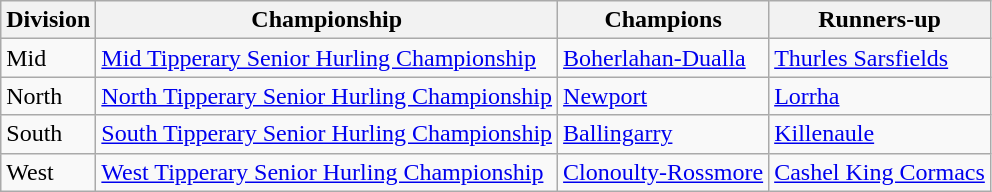<table class=wikitable>
<tr>
<th>Division</th>
<th>Championship</th>
<th>Champions</th>
<th>Runners-up</th>
</tr>
<tr>
<td>Mid</td>
<td><a href='#'>Mid Tipperary Senior Hurling Championship</a></td>
<td><a href='#'>Boherlahan-Dualla</a></td>
<td><a href='#'>Thurles Sarsfields</a></td>
</tr>
<tr>
<td>North</td>
<td><a href='#'>North Tipperary Senior Hurling Championship</a></td>
<td><a href='#'>Newport</a></td>
<td><a href='#'>Lorrha</a></td>
</tr>
<tr>
<td>South</td>
<td><a href='#'>South Tipperary Senior Hurling Championship</a></td>
<td><a href='#'>Ballingarry</a></td>
<td><a href='#'>Killenaule</a></td>
</tr>
<tr>
<td>West</td>
<td><a href='#'>West Tipperary Senior Hurling Championship</a></td>
<td><a href='#'>Clonoulty-Rossmore</a></td>
<td><a href='#'>Cashel King Cormacs</a></td>
</tr>
</table>
